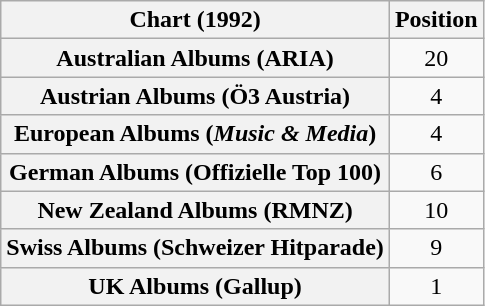<table class="wikitable sortable plainrowheaders" style="text-align:center">
<tr>
<th scope="col">Chart (1992)</th>
<th scope="col">Position</th>
</tr>
<tr>
<th scope="row">Australian Albums (ARIA)</th>
<td>20</td>
</tr>
<tr>
<th scope="row">Austrian Albums (Ö3 Austria)</th>
<td>4</td>
</tr>
<tr>
<th scope="row">European Albums (<em>Music & Media</em>)</th>
<td>4</td>
</tr>
<tr>
<th scope="row">German Albums (Offizielle Top 100)</th>
<td>6</td>
</tr>
<tr>
<th scope="row">New Zealand Albums (RMNZ)</th>
<td>10</td>
</tr>
<tr>
<th scope="row">Swiss Albums (Schweizer Hitparade)</th>
<td>9</td>
</tr>
<tr>
<th scope="row">UK Albums (Gallup)</th>
<td>1</td>
</tr>
</table>
